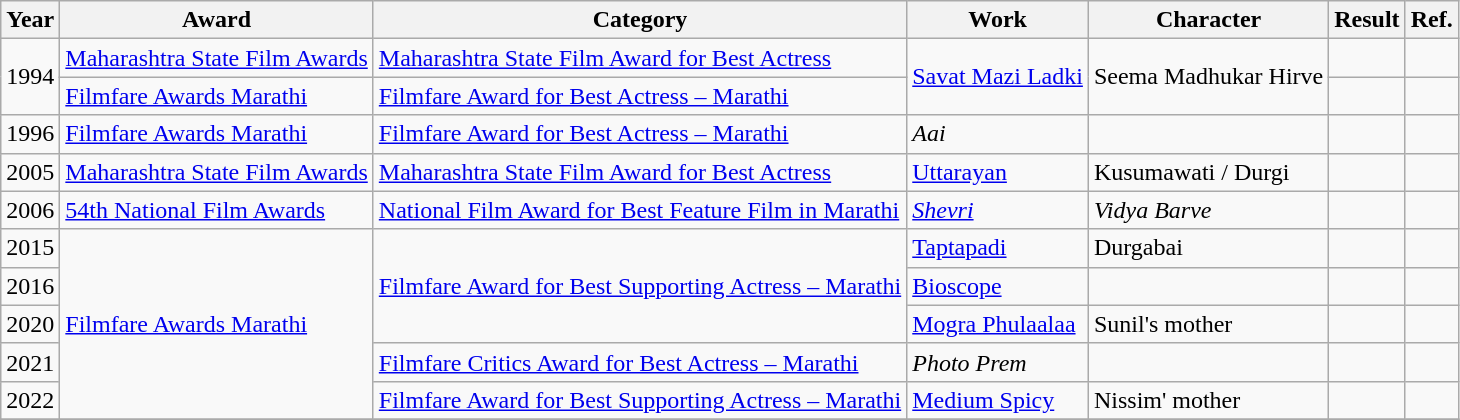<table class="wikitable sortable">
<tr>
<th>Year</th>
<th>Award</th>
<th>Category</th>
<th>Work</th>
<th>Character</th>
<th>Result</th>
<th>Ref.</th>
</tr>
<tr>
<td Rowspan="2">1994</td>
<td><a href='#'>Maharashtra State Film Awards</a></td>
<td><a href='#'>Maharashtra State Film Award for Best Actress</a></td>
<td Rowspan="2"><a href='#'>Savat Mazi Ladki</a></td>
<td Rowspan="2">Seema Madhukar Hirve</td>
<td></td>
<td></td>
</tr>
<tr>
<td><a href='#'>Filmfare Awards Marathi</a></td>
<td><a href='#'>Filmfare Award for Best Actress – Marathi</a></td>
<td></td>
<td></td>
</tr>
<tr>
<td>1996</td>
<td><a href='#'>Filmfare Awards Marathi</a></td>
<td><a href='#'>Filmfare Award for Best Actress – Marathi</a></td>
<td><em>Aai</em></td>
<td></td>
<td></td>
<td></td>
</tr>
<tr>
<td>2005</td>
<td><a href='#'>Maharashtra State Film Awards</a></td>
<td><a href='#'>Maharashtra State Film Award for Best Actress</a></td>
<td><a href='#'>Uttarayan</a></td>
<td>Kusumawati / Durgi</td>
<td></td>
<td></td>
</tr>
<tr>
<td>2006</td>
<td><a href='#'>54th National Film Awards</a></td>
<td><a href='#'>National Film Award for Best Feature Film in Marathi</a></td>
<td><em><a href='#'>Shevri</a></em></td>
<td><em>Vidya Barve</em></td>
<td></td>
<td></td>
</tr>
<tr>
<td>2015</td>
<td Rowspan="5"><a href='#'>Filmfare Awards Marathi</a></td>
<td Rowspan="3"><a href='#'>Filmfare Award for Best Supporting Actress – Marathi</a></td>
<td><a href='#'>Taptapadi</a></td>
<td>Durgabai</td>
<td></td>
<td></td>
</tr>
<tr>
<td>2016</td>
<td><a href='#'>Bioscope</a></td>
<td></td>
<td></td>
<td></td>
</tr>
<tr>
<td>2020</td>
<td><a href='#'>Mogra Phulaalaa</a></td>
<td>Sunil's mother</td>
<td></td>
<td></td>
</tr>
<tr>
<td>2021</td>
<td><a href='#'>Filmfare Critics Award for Best Actress – Marathi</a></td>
<td><em>Photo Prem</em></td>
<td></td>
<td></td>
<td></td>
</tr>
<tr>
<td>2022</td>
<td><a href='#'>Filmfare Award for Best Supporting Actress – Marathi</a></td>
<td><a href='#'>Medium Spicy</a></td>
<td>Nissim' mother</td>
<td></td>
<td></td>
</tr>
<tr>
</tr>
</table>
